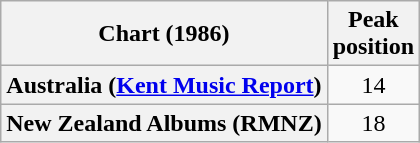<table class="wikitable sortable plainrowheaders" style="text-align:center">
<tr>
<th>Chart (1986)</th>
<th>Peak<br>position</th>
</tr>
<tr>
<th scope="row">Australia (<a href='#'>Kent Music Report</a>)</th>
<td>14</td>
</tr>
<tr>
<th scope="row">New Zealand Albums (RMNZ)</th>
<td>18</td>
</tr>
</table>
